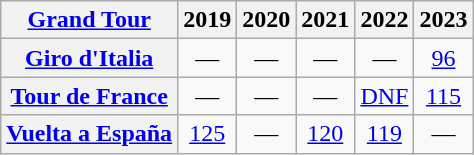<table class="wikitable plainrowheaders">
<tr>
<th scope="col"><a href='#'>Grand Tour</a></th>
<th scope="col">2019</th>
<th scope="col">2020</th>
<th scope="col">2021</th>
<th scope="col">2022</th>
<th scope="col">2023</th>
</tr>
<tr style="text-align:center;">
<th scope="row"> <a href='#'>Giro d'Italia</a></th>
<td>—</td>
<td>—</td>
<td>—</td>
<td>—</td>
<td><a href='#'>96</a></td>
</tr>
<tr style="text-align:center;">
<th scope="row"> <a href='#'>Tour de France</a></th>
<td>—</td>
<td>—</td>
<td>—</td>
<td><a href='#'>DNF</a></td>
<td><a href='#'>115</a></td>
</tr>
<tr style="text-align:center;">
<th scope="row"> <a href='#'>Vuelta a España</a></th>
<td><a href='#'>125</a></td>
<td>—</td>
<td><a href='#'>120</a></td>
<td><a href='#'>119</a></td>
<td>—</td>
</tr>
</table>
